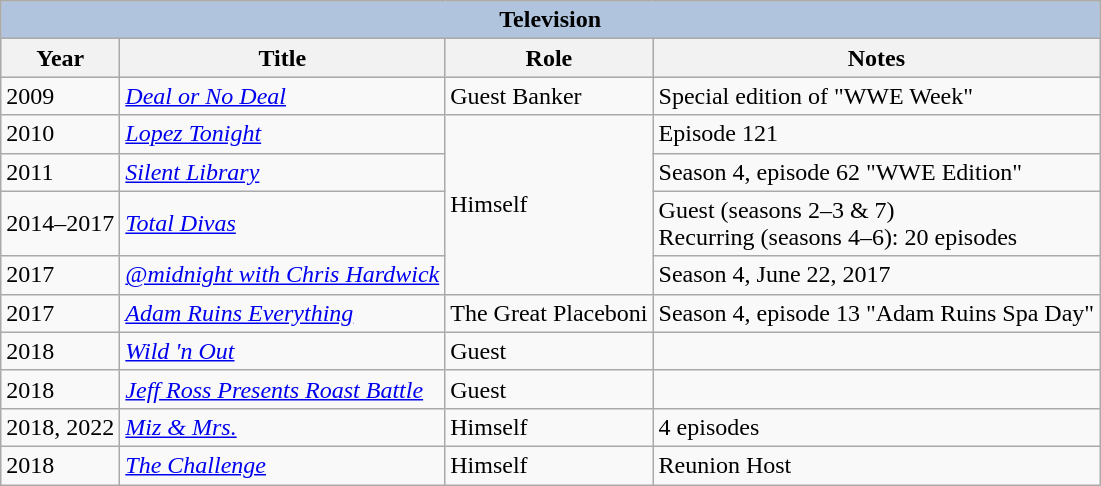<table class="wikitable">
<tr style="background:#ccc; text-align:center;">
<th colspan="4" style="background: LightSteelBlue;">Television</th>
</tr>
<tr style="background:#ccc; text-align:center;">
<th>Year</th>
<th>Title</th>
<th>Role</th>
<th>Notes</th>
</tr>
<tr>
<td>2009</td>
<td><em><a href='#'>Deal or No Deal</a></em></td>
<td rowspan=1>Guest Banker</td>
<td>Special edition of "WWE Week"</td>
</tr>
<tr>
<td>2010</td>
<td><em><a href='#'>Lopez Tonight</a></em></td>
<td rowspan=4>Himself</td>
<td>Episode 121</td>
</tr>
<tr>
<td>2011</td>
<td><em><a href='#'>Silent Library</a></em></td>
<td>Season 4, episode 62 "WWE Edition"</td>
</tr>
<tr>
<td>2014–2017</td>
<td><em><a href='#'>Total Divas</a></em></td>
<td>Guest (seasons 2–3 & 7)<br>Recurring (seasons 4–6): 20 episodes</td>
</tr>
<tr>
<td>2017</td>
<td><em><a href='#'>@midnight with Chris Hardwick</a></em></td>
<td>Season 4, June 22, 2017</td>
</tr>
<tr>
<td>2017</td>
<td><em><a href='#'>Adam Ruins Everything</a></em></td>
<td>The Great Placeboni</td>
<td>Season 4, episode 13 "Adam Ruins Spa Day"</td>
</tr>
<tr>
<td>2018</td>
<td><em><a href='#'>Wild 'n Out</a></em></td>
<td>Guest</td>
<td></td>
</tr>
<tr>
<td>2018</td>
<td><em><a href='#'>Jeff Ross Presents Roast Battle</a></em></td>
<td>Guest</td>
<td></td>
</tr>
<tr>
<td>2018, 2022</td>
<td><em><a href='#'>Miz & Mrs.</a></em></td>
<td>Himself</td>
<td>4 episodes</td>
</tr>
<tr>
<td>2018</td>
<td><em><a href='#'>The Challenge</a></em></td>
<td>Himself</td>
<td>Reunion Host</td>
</tr>
</table>
